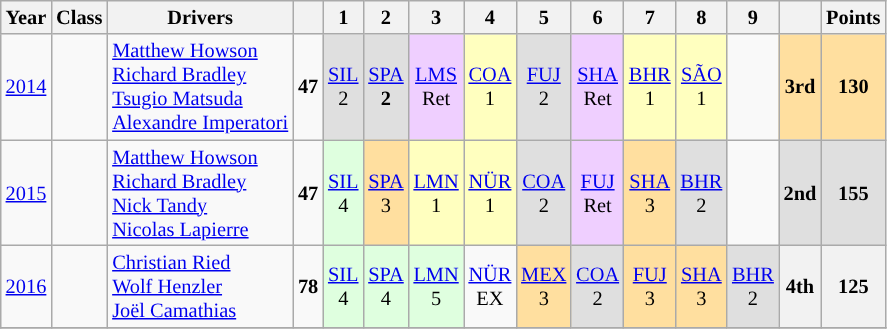<table class="wikitable" style="text-align:center; font-size:85%">
<tr>
<th>Year</th>
<th>Class</th>
<th>Drivers</th>
<th></th>
<th>1</th>
<th>2</th>
<th>3</th>
<th>4</th>
<th>5</th>
<th>6</th>
<th>7</th>
<th>8</th>
<th>9</th>
<th></th>
<th>Points</th>
</tr>
<tr>
<td><a href='#'>2014</a></td>
<td></td>
<td align="left" style="border-left:0px"> <a href='#'>Matthew Howson</a><br>  <a href='#'>Richard Bradley</a><br> <a href='#'>Tsugio Matsuda</a><br> <a href='#'>Alexandre Imperatori</a></td>
<td><strong>47</strong></td>
<td style="background:#DFDFDF;"><a href='#'>SIL</a> <br>2</td>
<td style="background:#DFDFDF;"><a href='#'>SPA</a> <br><strong>2</strong></td>
<td style="background:#EFCFFF;"><a href='#'>LMS</a> <br>Ret</td>
<td style="background:#FFFFBF;"><a href='#'>COA</a> <br>1</td>
<td style="background:#DFDFDF;"><a href='#'>FUJ</a> <br>2</td>
<td style="background:#EFCFFF;"><a href='#'>SHA</a> <br>Ret</td>
<td style="background:#FFFFBF;"><a href='#'>BHR</a> <br>1</td>
<td style="background:#FFFFBF;"><a href='#'>SÃO</a> <br>1</td>
<td></td>
<td style="background:#FFDF9F"><strong>3rd</strong></td>
<td style="background:#FFDF9F"><strong>130</strong></td>
</tr>
<tr>
<td><a href='#'>2015</a></td>
<td></td>
<td align="left" style="border-left:0px"> <a href='#'>Matthew Howson</a><br>  <a href='#'>Richard Bradley</a><br> <a href='#'>Nick Tandy</a><br> <a href='#'>Nicolas Lapierre</a></td>
<td><strong>47</strong></td>
<td style="background:#DFFFDF;"><a href='#'>SIL</a><br>4</td>
<td style="background:#FFDF9F"><a href='#'>SPA</a> <br>3</td>
<td style="background:#FFFFBF"><a href='#'>LMN</a><br>1</td>
<td style="background:#FFFFBF"><a href='#'>NÜR</a><br>1</td>
<td style="background:#DFDFDF"><a href='#'>COA</a><br>2</td>
<td style="background:#EFCFFF;"><a href='#'>FUJ</a><br>Ret</td>
<td style="background:#FFDF9F"><a href='#'>SHA</a><br>3</td>
<td style="background:#DFDFDF"><a href='#'>BHR</a><br>2</td>
<td></td>
<td style="background:#DFDFDF"><strong>2nd</strong></td>
<td style="background:#DFDFDF"><strong>155</strong></td>
</tr>
<tr>
<td><a href='#'>2016</a></td>
<td></td>
<td align="left" style="border-left:0px"> <a href='#'>Christian Ried</a><br> <a href='#'>Wolf Henzler</a><br> <a href='#'>Joël Camathias</a></td>
<td><strong>78</strong></td>
<td style="background:#DFFFDF;"><a href='#'>SIL</a><br>4</td>
<td style="background:#DFFFDF;"><a href='#'>SPA</a> <br>4</td>
<td style="background:#DFFFDF;"><a href='#'>LMN</a><br>5</td>
<td><a href='#'>NÜR</a><br>EX</td>
<td style="background:#FFDF9F"><a href='#'>MEX</a><br>3</td>
<td style="background:#DFDFDF"><a href='#'>COA</a><br>2</td>
<td style="background:#FFDF9F"><a href='#'>FUJ</a><br>3</td>
<td style="background:#FFDF9F"><a href='#'>SHA</a><br>3</td>
<td style="background:#DFDFDF"><a href='#'>BHR</a><br>2</td>
<th>4th</th>
<th>125</th>
</tr>
<tr>
</tr>
</table>
